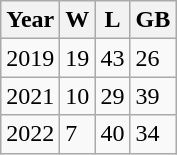<table class="wikitable">
<tr>
<th>Year</th>
<th>W</th>
<th>L</th>
<th>GB</th>
</tr>
<tr>
<td>2019</td>
<td>19</td>
<td>43</td>
<td>26</td>
</tr>
<tr>
<td>2021</td>
<td>10</td>
<td>29</td>
<td>39</td>
</tr>
<tr>
<td>2022</td>
<td>7</td>
<td>40</td>
<td>34</td>
</tr>
</table>
